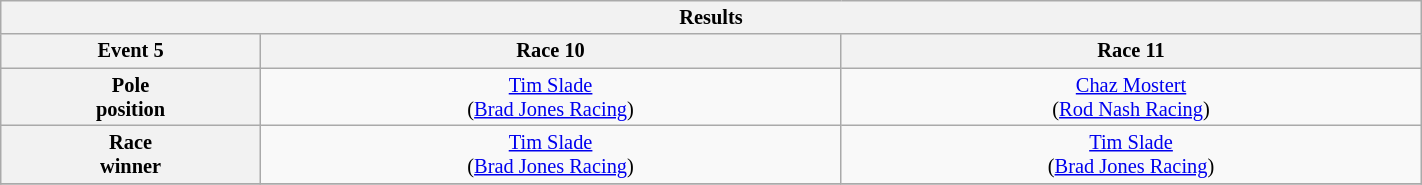<table class="wikitable collapsible collapsed" align="center" width="75%" style="font-size: 85%; max-width: 950px">
<tr>
<th colspan="3">Results</th>
</tr>
<tr>
<th>Event 5</th>
<th>Race 10</th>
<th>Race 11</th>
</tr>
<tr>
<th>Pole<br>position</th>
<td align="center"> <a href='#'>Tim Slade</a> <br> (<a href='#'>Brad Jones Racing</a>)</td>
<td align="center"> <a href='#'>Chaz Mostert</a> <br> (<a href='#'>Rod Nash Racing</a>)</td>
</tr>
<tr>
<th>Race<br>winner</th>
<td align="center"> <a href='#'>Tim Slade</a> <br> (<a href='#'>Brad Jones Racing</a>)</td>
<td align="center"> <a href='#'>Tim Slade</a> <br> (<a href='#'>Brad Jones Racing</a>)</td>
</tr>
<tr>
</tr>
</table>
